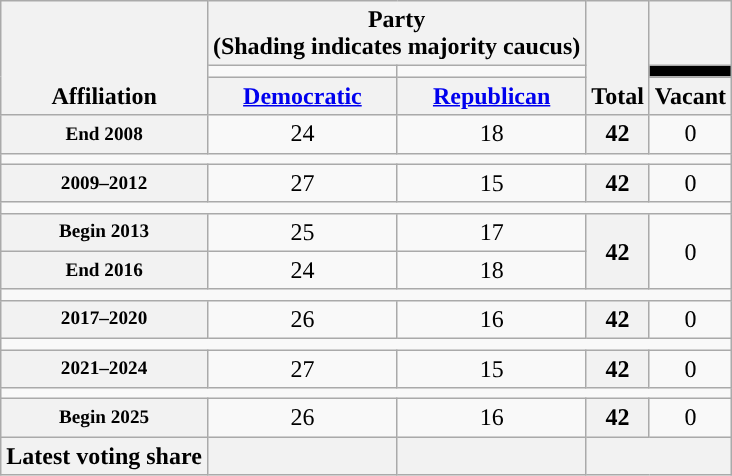<table class=wikitable style="text-align:center">
<tr style="vertical-align:bottom;">
<th rowspan=3>Affiliation</th>
<th colspan=2>Party <div>(Shading indicates majority caucus)</div></th>
<th rowspan=3>Total</th>
<th></th>
</tr>
<tr style="height:5px">
<td style="background-color:"></td>
<td style="background-color:"></td>
<td style="background: black"></td>
</tr>
<tr>
<th><a href='#'>Democratic</a></th>
<th><a href='#'>Republican</a></th>
<th>Vacant</th>
</tr>
<tr>
<th nowrap style="font-size:80%">End 2008</th>
<td>24</td>
<td>18</td>
<th>42</th>
<td>0</td>
</tr>
<tr>
<td colspan=5></td>
</tr>
<tr>
<th nowrap style="font-size:80%">2009–2012</th>
<td>27</td>
<td>15</td>
<th>42</th>
<td>0</td>
</tr>
<tr>
<td colspan=5></td>
</tr>
<tr>
<th nowrap style="font-size:80%">Begin 2013</th>
<td>25</td>
<td>17</td>
<th rowspan=2>42</th>
<td rowspan=2>0</td>
</tr>
<tr>
<th nowrap style="font-size:80%">End 2016</th>
<td>24</td>
<td>18</td>
</tr>
<tr>
<td colspan=5></td>
</tr>
<tr>
<th nowrap style="font-size:80%">2017–2020</th>
<td>26</td>
<td>16</td>
<th>42</th>
<td>0</td>
</tr>
<tr>
<td colspan=5></td>
</tr>
<tr>
<th nowrap style="font-size:80%">2021–2024</th>
<td>27</td>
<td>15</td>
<th>42</th>
<td>0</td>
</tr>
<tr>
<td colspan=5></td>
</tr>
<tr>
<th nowrap style="font-size:80%">Begin 2025</th>
<td>26</td>
<td>16</td>
<th>42</th>
<td>0</td>
</tr>
<tr>
<th>Latest voting share</th>
<th></th>
<th></th>
<th colspan=2></th>
</tr>
</table>
